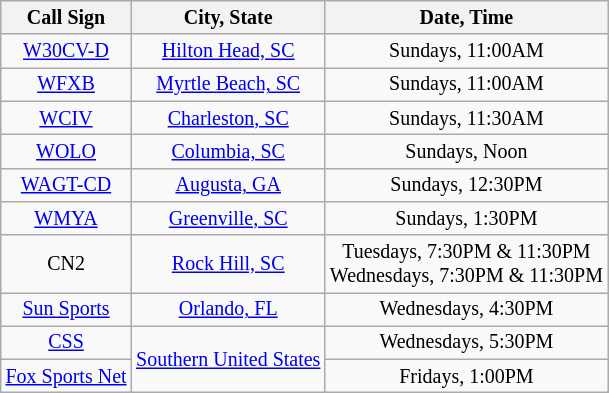<table class="wikitable" style="font-size: smaller; width: auto; text-align: center; table-layout: fixed;"|>
<tr>
<th>Call Sign</th>
<th>City, State</th>
<th>Date, Time</th>
</tr>
<tr>
<td><a href='#'>W30CV-D</a></td>
<td><a href='#'>Hilton Head, SC</a></td>
<td>Sundays, 11:00AM</td>
</tr>
<tr>
<td><a href='#'>WFXB</a></td>
<td><a href='#'>Myrtle Beach, SC</a></td>
<td>Sundays, 11:00AM</td>
</tr>
<tr>
<td><a href='#'>WCIV</a></td>
<td><a href='#'>Charleston, SC</a></td>
<td>Sundays, 11:30AM</td>
</tr>
<tr>
<td><a href='#'>WOLO</a></td>
<td><a href='#'>Columbia, SC</a></td>
<td>Sundays, Noon</td>
</tr>
<tr>
<td><a href='#'>WAGT-CD</a></td>
<td><a href='#'>Augusta, GA</a></td>
<td>Sundays, 12:30PM</td>
</tr>
<tr>
<td><a href='#'>WMYA</a></td>
<td><a href='#'>Greenville, SC</a></td>
<td>Sundays, 1:30PM</td>
</tr>
<tr>
<td>CN2</td>
<td><a href='#'>Rock Hill, SC</a></td>
<td>Tuesdays, 7:30PM & 11:30PM<br>Wednesdays, 7:30PM & 11:30PM</td>
</tr>
<tr>
<td><a href='#'>Sun Sports</a></td>
<td><a href='#'>Orlando, FL</a></td>
<td>Wednesdays, 4:30PM</td>
</tr>
<tr>
<td><a href='#'>CSS</a></td>
<td rowspan=2><a href='#'>Southern United States</a></td>
<td>Wednesdays, 5:30PM</td>
</tr>
<tr>
<td><a href='#'>Fox Sports Net</a></td>
<td>Fridays, 1:00PM</td>
</tr>
</table>
